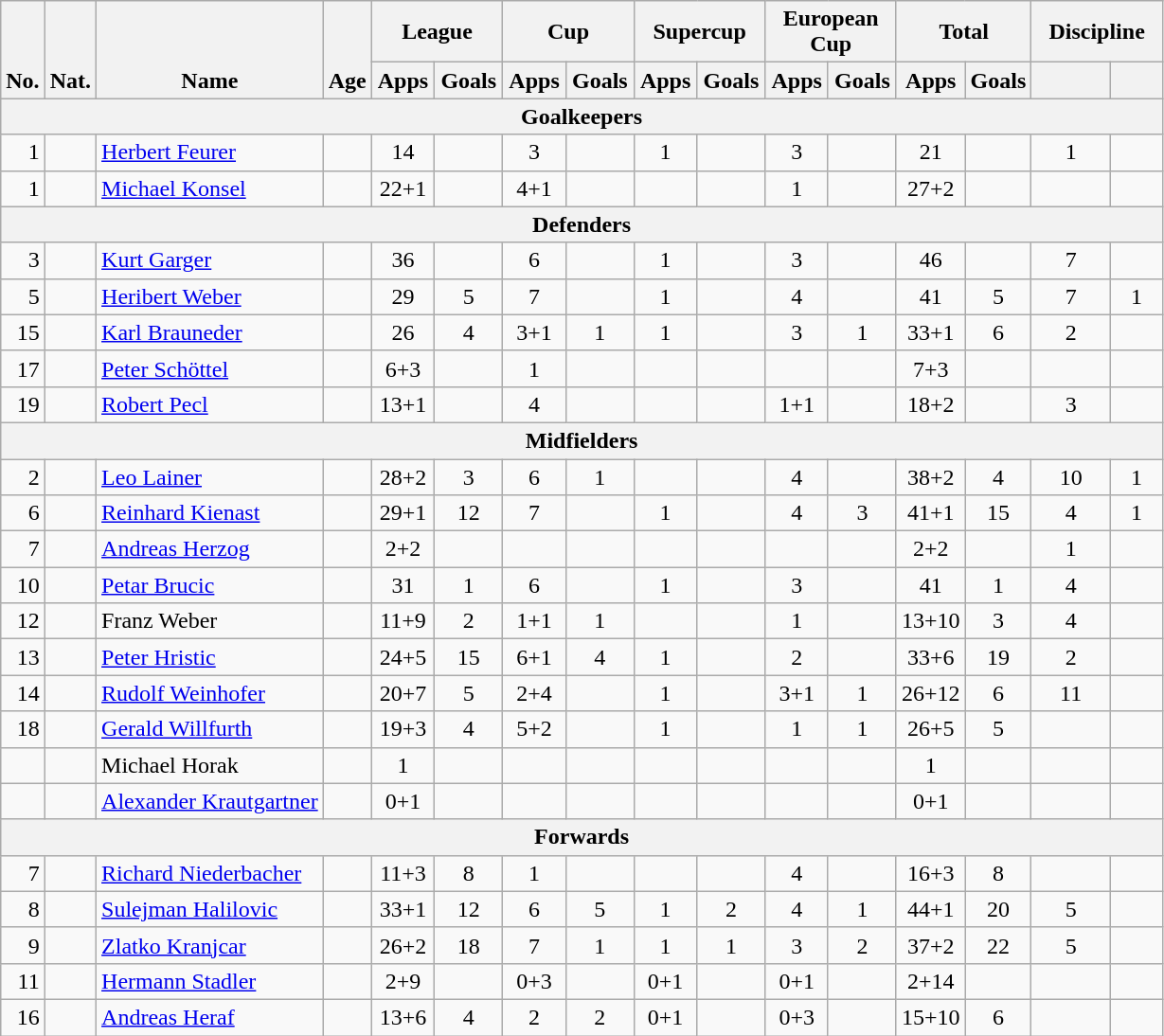<table class="wikitable" style="text-align:center">
<tr>
<th rowspan="2" valign="bottom">No.</th>
<th rowspan="2" valign="bottom">Nat.</th>
<th rowspan="2" valign="bottom">Name</th>
<th rowspan="2" valign="bottom">Age</th>
<th colspan="2" width="85">League</th>
<th colspan="2" width="85">Cup</th>
<th colspan="2" width="85">Supercup</th>
<th colspan="2" width="85">European Cup</th>
<th colspan="2" width="85">Total</th>
<th colspan="2" width="85">Discipline</th>
</tr>
<tr>
<th>Apps</th>
<th>Goals</th>
<th>Apps</th>
<th>Goals</th>
<th>Apps</th>
<th>Goals</th>
<th>Apps</th>
<th>Goals</th>
<th>Apps</th>
<th>Goals</th>
<th></th>
<th></th>
</tr>
<tr>
<th colspan=20>Goalkeepers</th>
</tr>
<tr>
<td align="right">1</td>
<td></td>
<td align="left"><a href='#'>Herbert Feurer</a></td>
<td></td>
<td>14</td>
<td></td>
<td>3</td>
<td></td>
<td>1</td>
<td></td>
<td>3</td>
<td></td>
<td>21</td>
<td></td>
<td>1</td>
<td></td>
</tr>
<tr>
<td align="right">1</td>
<td></td>
<td align="left"><a href='#'>Michael Konsel</a></td>
<td></td>
<td>22+1</td>
<td></td>
<td>4+1</td>
<td></td>
<td></td>
<td></td>
<td>1</td>
<td></td>
<td>27+2</td>
<td></td>
<td></td>
<td></td>
</tr>
<tr>
<th colspan=20>Defenders</th>
</tr>
<tr>
<td align="right">3</td>
<td></td>
<td align="left"><a href='#'>Kurt Garger</a></td>
<td></td>
<td>36</td>
<td></td>
<td>6</td>
<td></td>
<td>1</td>
<td></td>
<td>3</td>
<td></td>
<td>46</td>
<td></td>
<td>7</td>
<td></td>
</tr>
<tr>
<td align="right">5</td>
<td></td>
<td align="left"><a href='#'>Heribert Weber</a></td>
<td></td>
<td>29</td>
<td>5</td>
<td>7</td>
<td></td>
<td>1</td>
<td></td>
<td>4</td>
<td></td>
<td>41</td>
<td>5</td>
<td>7</td>
<td>1</td>
</tr>
<tr>
<td align="right">15</td>
<td></td>
<td align="left"><a href='#'>Karl Brauneder</a></td>
<td></td>
<td>26</td>
<td>4</td>
<td>3+1</td>
<td>1</td>
<td>1</td>
<td></td>
<td>3</td>
<td>1</td>
<td>33+1</td>
<td>6</td>
<td>2</td>
<td></td>
</tr>
<tr>
<td align="right">17</td>
<td></td>
<td align="left"><a href='#'>Peter Schöttel</a></td>
<td></td>
<td>6+3</td>
<td></td>
<td>1</td>
<td></td>
<td></td>
<td></td>
<td></td>
<td></td>
<td>7+3</td>
<td></td>
<td></td>
<td></td>
</tr>
<tr>
<td align="right">19</td>
<td></td>
<td align="left"><a href='#'>Robert Pecl</a></td>
<td></td>
<td>13+1</td>
<td></td>
<td>4</td>
<td></td>
<td></td>
<td></td>
<td>1+1</td>
<td></td>
<td>18+2</td>
<td></td>
<td>3</td>
<td></td>
</tr>
<tr>
<th colspan=20>Midfielders</th>
</tr>
<tr>
<td align="right">2</td>
<td></td>
<td align="left"><a href='#'>Leo Lainer</a></td>
<td></td>
<td>28+2</td>
<td>3</td>
<td>6</td>
<td>1</td>
<td></td>
<td></td>
<td>4</td>
<td></td>
<td>38+2</td>
<td>4</td>
<td>10</td>
<td>1</td>
</tr>
<tr>
<td align="right">6</td>
<td></td>
<td align="left"><a href='#'>Reinhard Kienast</a></td>
<td></td>
<td>29+1</td>
<td>12</td>
<td>7</td>
<td></td>
<td>1</td>
<td></td>
<td>4</td>
<td>3</td>
<td>41+1</td>
<td>15</td>
<td>4</td>
<td>1</td>
</tr>
<tr>
<td align="right">7</td>
<td></td>
<td align="left"><a href='#'>Andreas Herzog</a></td>
<td></td>
<td>2+2</td>
<td></td>
<td></td>
<td></td>
<td></td>
<td></td>
<td></td>
<td></td>
<td>2+2</td>
<td></td>
<td>1</td>
<td></td>
</tr>
<tr>
<td align="right">10</td>
<td></td>
<td align="left"><a href='#'>Petar Brucic</a></td>
<td></td>
<td>31</td>
<td>1</td>
<td>6</td>
<td></td>
<td>1</td>
<td></td>
<td>3</td>
<td></td>
<td>41</td>
<td>1</td>
<td>4</td>
<td></td>
</tr>
<tr>
<td align="right">12</td>
<td></td>
<td align="left">Franz Weber</td>
<td></td>
<td>11+9</td>
<td>2</td>
<td>1+1</td>
<td>1</td>
<td></td>
<td></td>
<td>1</td>
<td></td>
<td>13+10</td>
<td>3</td>
<td>4</td>
<td></td>
</tr>
<tr>
<td align="right">13</td>
<td></td>
<td align="left"><a href='#'>Peter Hristic</a></td>
<td></td>
<td>24+5</td>
<td>15</td>
<td>6+1</td>
<td>4</td>
<td>1</td>
<td></td>
<td>2</td>
<td></td>
<td>33+6</td>
<td>19</td>
<td>2</td>
<td></td>
</tr>
<tr>
<td align="right">14</td>
<td></td>
<td align="left"><a href='#'>Rudolf Weinhofer</a></td>
<td></td>
<td>20+7</td>
<td>5</td>
<td>2+4</td>
<td></td>
<td>1</td>
<td></td>
<td>3+1</td>
<td>1</td>
<td>26+12</td>
<td>6</td>
<td>11</td>
<td></td>
</tr>
<tr>
<td align="right">18</td>
<td></td>
<td align="left"><a href='#'>Gerald Willfurth</a></td>
<td></td>
<td>19+3</td>
<td>4</td>
<td>5+2</td>
<td></td>
<td>1</td>
<td></td>
<td>1</td>
<td>1</td>
<td>26+5</td>
<td>5</td>
<td></td>
<td></td>
</tr>
<tr>
<td align="right"></td>
<td></td>
<td align="left">Michael Horak</td>
<td></td>
<td>1</td>
<td></td>
<td></td>
<td></td>
<td></td>
<td></td>
<td></td>
<td></td>
<td>1</td>
<td></td>
<td></td>
<td></td>
</tr>
<tr>
<td align="right"></td>
<td></td>
<td align="left"><a href='#'>Alexander Krautgartner</a></td>
<td></td>
<td>0+1</td>
<td></td>
<td></td>
<td></td>
<td></td>
<td></td>
<td></td>
<td></td>
<td>0+1</td>
<td></td>
<td></td>
<td></td>
</tr>
<tr>
<th colspan=20>Forwards</th>
</tr>
<tr>
<td align="right">7</td>
<td></td>
<td align="left"><a href='#'>Richard Niederbacher</a></td>
<td></td>
<td>11+3</td>
<td>8</td>
<td>1</td>
<td></td>
<td></td>
<td></td>
<td>4</td>
<td></td>
<td>16+3</td>
<td>8</td>
<td></td>
<td></td>
</tr>
<tr>
<td align="right">8</td>
<td></td>
<td align="left"><a href='#'>Sulejman Halilovic</a></td>
<td></td>
<td>33+1</td>
<td>12</td>
<td>6</td>
<td>5</td>
<td>1</td>
<td>2</td>
<td>4</td>
<td>1</td>
<td>44+1</td>
<td>20</td>
<td>5</td>
<td></td>
</tr>
<tr>
<td align="right">9</td>
<td></td>
<td align="left"><a href='#'>Zlatko Kranjcar</a></td>
<td></td>
<td>26+2</td>
<td>18</td>
<td>7</td>
<td>1</td>
<td>1</td>
<td>1</td>
<td>3</td>
<td>2</td>
<td>37+2</td>
<td>22</td>
<td>5</td>
<td></td>
</tr>
<tr>
<td align="right">11</td>
<td></td>
<td align="left"><a href='#'>Hermann Stadler</a></td>
<td></td>
<td>2+9</td>
<td></td>
<td>0+3</td>
<td></td>
<td>0+1</td>
<td></td>
<td>0+1</td>
<td></td>
<td>2+14</td>
<td></td>
<td></td>
<td></td>
</tr>
<tr>
<td align="right">16</td>
<td></td>
<td align="left"><a href='#'>Andreas Heraf</a></td>
<td></td>
<td>13+6</td>
<td>4</td>
<td>2</td>
<td>2</td>
<td>0+1</td>
<td></td>
<td>0+3</td>
<td></td>
<td>15+10</td>
<td>6</td>
<td></td>
<td></td>
</tr>
</table>
